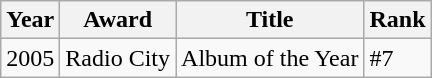<table class="wikitable">
<tr>
<th>Year</th>
<th>Award</th>
<th>Title</th>
<th>Rank</th>
</tr>
<tr>
<td>2005</td>
<td>Radio City</td>
<td>Album of the Year</td>
<td>#7</td>
</tr>
</table>
